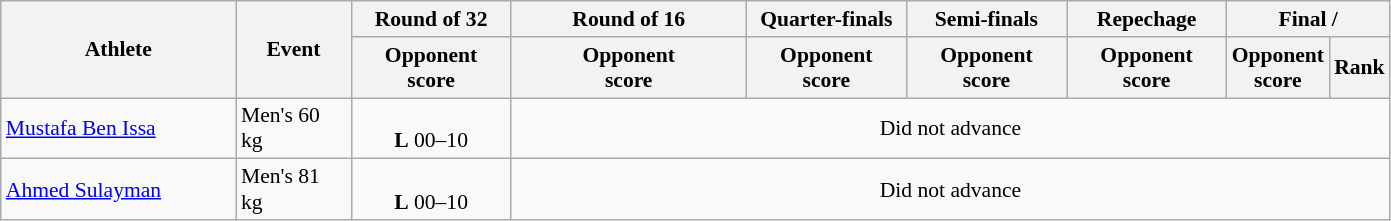<table class="wikitable" style="font-size:90%; text-align:center">
<tr>
<th rowspan="2" width="150">Athlete</th>
<th rowspan="2" width="70">Event</th>
<th width="100">Round of 32</th>
<th width="150">Round of 16</th>
<th width="100">Quarter-finals</th>
<th width="100">Semi-finals</th>
<th width="100">Repechage</th>
<th colspan="2" width="100">Final / </th>
</tr>
<tr>
<th>Opponent<br>score</th>
<th>Opponent<br>score</th>
<th>Opponent<br>score</th>
<th>Opponent<br>score</th>
<th>Opponent<br>score</th>
<th>Opponent<br>score</th>
<th>Rank</th>
</tr>
<tr>
<td align="left"><a href='#'>Mustafa Ben Issa</a></td>
<td align="left">Men's 60 kg</td>
<td><br><strong>L</strong> 00–10</td>
<td colspan=7>Did not advance</td>
</tr>
<tr>
<td align="left"><a href='#'>Ahmed Sulayman</a></td>
<td align="left">Men's 81 kg</td>
<td><br><strong>L</strong> 00–10</td>
<td colspan=7>Did not advance</td>
</tr>
</table>
